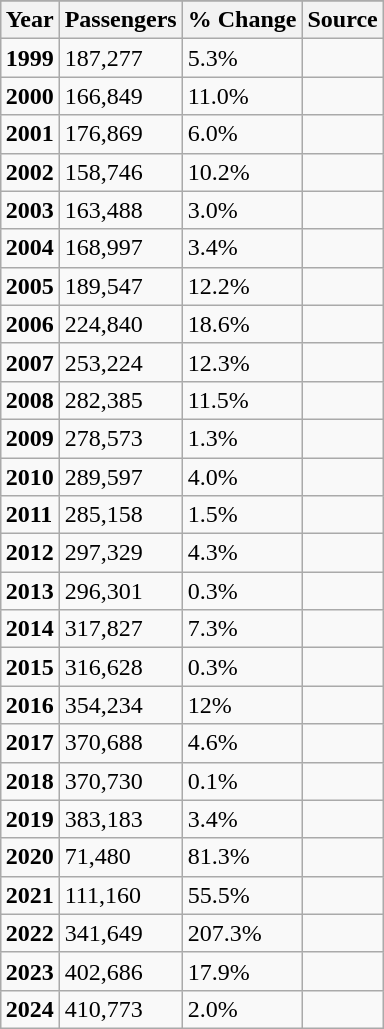<table class="wikitable" align="right">
<tr>
</tr>
<tr>
<th><strong>Year</strong></th>
<th>Passengers</th>
<th>% Change</th>
<th>Source</th>
</tr>
<tr>
<td><strong>1999</strong></td>
<td>187,277</td>
<td> 5.3%</td>
<td></td>
</tr>
<tr>
<td><strong>2000</strong></td>
<td>166,849</td>
<td> 11.0%</td>
<td></td>
</tr>
<tr>
<td><strong>2001</strong></td>
<td>176,869</td>
<td> 6.0%</td>
<td></td>
</tr>
<tr>
<td><strong>2002</strong></td>
<td>158,746</td>
<td> 10.2%</td>
<td></td>
</tr>
<tr>
<td><strong>2003</strong></td>
<td>163,488</td>
<td> 3.0%</td>
<td></td>
</tr>
<tr>
<td><strong>2004</strong></td>
<td>168,997</td>
<td> 3.4%</td>
<td></td>
</tr>
<tr>
<td><strong>2005</strong></td>
<td>189,547</td>
<td> 12.2%</td>
<td></td>
</tr>
<tr>
<td><strong>2006</strong></td>
<td>224,840</td>
<td> 18.6%</td>
<td></td>
</tr>
<tr>
<td><strong>2007</strong></td>
<td>253,224</td>
<td> 12.3%</td>
<td></td>
</tr>
<tr>
<td><strong>2008</strong></td>
<td>282,385</td>
<td> 11.5%</td>
<td></td>
</tr>
<tr>
<td><strong>2009</strong></td>
<td>278,573</td>
<td> 1.3%</td>
<td></td>
</tr>
<tr>
<td><strong>2010</strong></td>
<td>289,597</td>
<td> 4.0%</td>
<td></td>
</tr>
<tr>
<td><strong>2011</strong></td>
<td>285,158</td>
<td> 1.5%</td>
<td></td>
</tr>
<tr>
<td><strong>2012</strong></td>
<td>297,329</td>
<td> 4.3%</td>
<td></td>
</tr>
<tr>
<td><strong>2013</strong></td>
<td>296,301</td>
<td> 0.3%</td>
<td></td>
</tr>
<tr>
<td><strong>2014</strong></td>
<td>317,827</td>
<td> 7.3%</td>
<td></td>
</tr>
<tr>
<td><strong>2015</strong></td>
<td>316,628</td>
<td> 0.3%</td>
<td></td>
</tr>
<tr>
<td><strong>2016</strong></td>
<td>354,234</td>
<td> 12%</td>
<td></td>
</tr>
<tr>
<td><strong>2017</strong></td>
<td>370,688</td>
<td> 4.6%</td>
<td></td>
</tr>
<tr>
<td><strong>2018</strong></td>
<td>370,730</td>
<td> 0.1%</td>
<td></td>
</tr>
<tr>
<td><strong>2019</strong></td>
<td>383,183</td>
<td> 3.4%</td>
<td></td>
</tr>
<tr>
<td><strong>2020</strong></td>
<td>71,480</td>
<td> 81.3%</td>
<td></td>
</tr>
<tr>
<td><strong>2021</strong></td>
<td>111,160</td>
<td> 55.5%</td>
<td></td>
</tr>
<tr>
<td><strong>2022</strong></td>
<td>341,649</td>
<td> 207.3%</td>
<td></td>
</tr>
<tr>
<td><strong>2023</strong></td>
<td>402,686</td>
<td> 17.9%</td>
<td></td>
</tr>
<tr>
<td><strong>2024</strong></td>
<td>410,773</td>
<td> 2.0%</td>
<td></td>
</tr>
</table>
